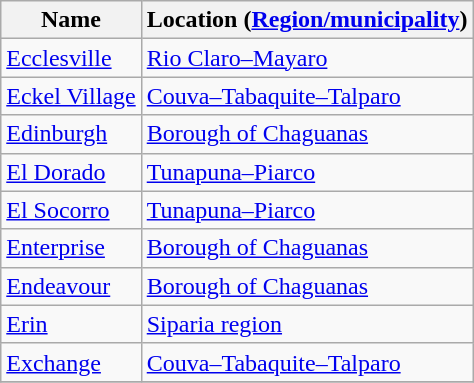<table class="wikitable">
<tr>
<th>Name</th>
<th>Location (<a href='#'>Region/municipality</a>)</th>
</tr>
<tr>
<td><a href='#'>Ecclesville</a></td>
<td><a href='#'>Rio Claro–Mayaro</a></td>
</tr>
<tr>
<td><a href='#'>Eckel Village</a></td>
<td><a href='#'>Couva–Tabaquite–Talparo</a></td>
</tr>
<tr>
<td><a href='#'>Edinburgh</a></td>
<td><a href='#'>Borough of Chaguanas</a></td>
</tr>
<tr>
<td><a href='#'>El Dorado</a></td>
<td><a href='#'>Tunapuna–Piarco</a></td>
</tr>
<tr>
<td><a href='#'>El Socorro</a></td>
<td><a href='#'>Tunapuna–Piarco</a></td>
</tr>
<tr>
<td><a href='#'>Enterprise</a></td>
<td><a href='#'>Borough of Chaguanas</a></td>
</tr>
<tr>
<td><a href='#'>Endeavour</a></td>
<td><a href='#'>Borough of Chaguanas</a></td>
</tr>
<tr>
<td><a href='#'>Erin</a></td>
<td><a href='#'>Siparia region</a></td>
</tr>
<tr>
<td><a href='#'>Exchange</a></td>
<td><a href='#'>Couva–Tabaquite–Talparo</a></td>
</tr>
<tr>
</tr>
</table>
